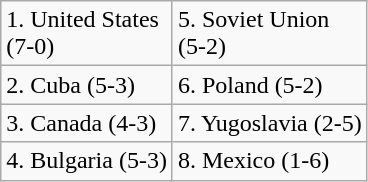<table class="wikitable">
<tr>
<td>1. United States<br>(7-0)</td>
<td>5. Soviet Union<br>(5-2)</td>
</tr>
<tr>
<td>2. Cuba (5-3)</td>
<td>6. Poland (5-2)</td>
</tr>
<tr>
<td>3. Canada (4-3)</td>
<td>7. Yugoslavia (2-5)</td>
</tr>
<tr>
<td>4. Bulgaria (5-3)</td>
<td>8. Mexico (1-6)</td>
</tr>
</table>
